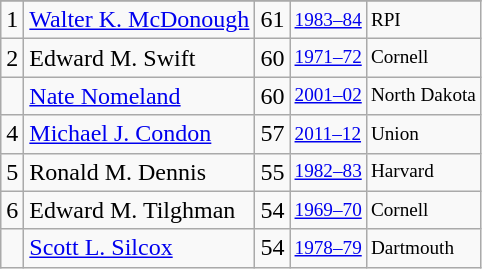<table class="wikitable">
<tr>
</tr>
<tr>
<td>1</td>
<td><a href='#'>Walter K. McDonough</a></td>
<td>61</td>
<td style="font-size:80%;"><a href='#'>1983–84</a></td>
<td style="font-size:80%;">RPI</td>
</tr>
<tr>
<td>2</td>
<td>Edward M. Swift</td>
<td>60</td>
<td style="font-size:80%;"><a href='#'>1971–72</a></td>
<td style="font-size:80%;">Cornell</td>
</tr>
<tr>
<td></td>
<td><a href='#'>Nate Nomeland</a></td>
<td>60</td>
<td style="font-size:80%;"><a href='#'>2001–02</a></td>
<td style="font-size:80%;">North Dakota</td>
</tr>
<tr>
<td>4</td>
<td><a href='#'>Michael J. Condon</a></td>
<td>57</td>
<td style="font-size:80%;"><a href='#'>2011–12</a></td>
<td style="font-size:80%;">Union</td>
</tr>
<tr>
<td>5</td>
<td>Ronald M. Dennis</td>
<td>55</td>
<td style="font-size:80%;"><a href='#'>1982–83</a></td>
<td style="font-size:80%;">Harvard</td>
</tr>
<tr>
<td>6</td>
<td>Edward M. Tilghman</td>
<td>54</td>
<td style="font-size:80%;"><a href='#'>1969–70</a></td>
<td style="font-size:80%;">Cornell</td>
</tr>
<tr>
<td></td>
<td><a href='#'>Scott L. Silcox</a></td>
<td>54</td>
<td style="font-size:80%;"><a href='#'>1978–79</a></td>
<td style="font-size:80%;">Dartmouth</td>
</tr>
</table>
